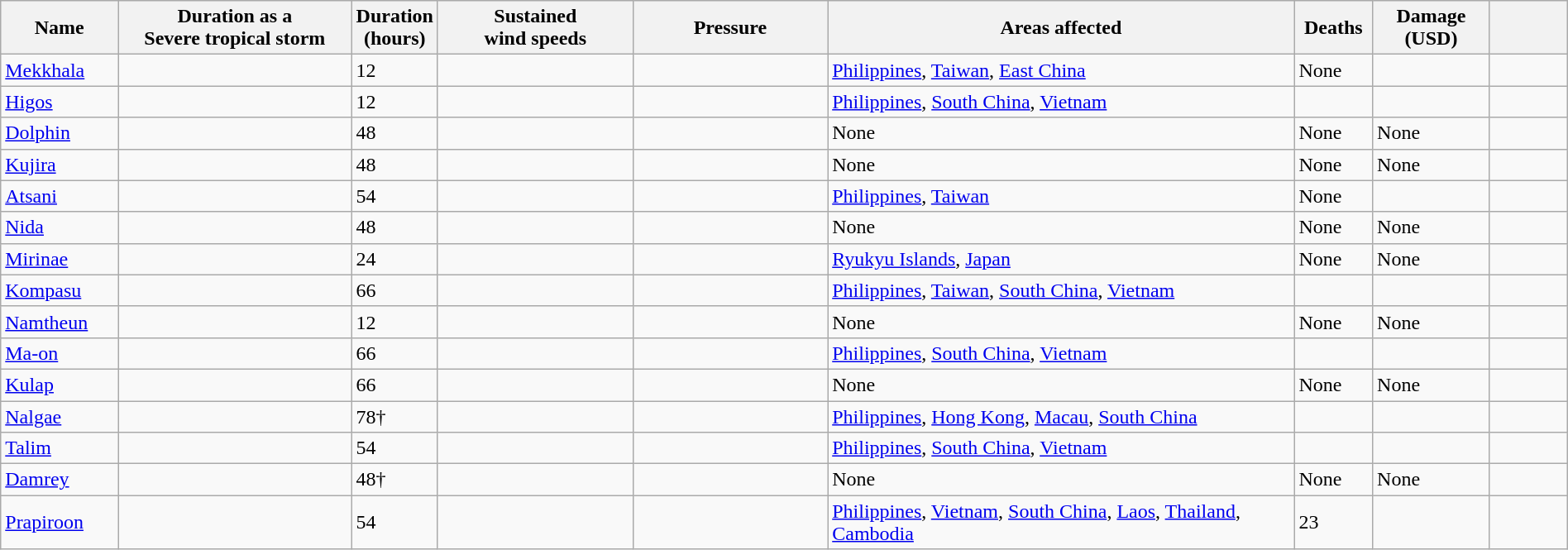<table class="wikitable sortable" width="100%">
<tr>
<th scope="col" width="7.5%">Name</th>
<th scope="col" width="15%">Duration as a<br>Severe tropical storm</th>
<th scope="col" width="5%">Duration<br>(hours)</th>
<th scope="col" width="12.5%">Sustained<br>wind speeds</th>
<th scope="col" width="12.5%">Pressure</th>
<th scope="col" width="30%" class="unsortable">Areas affected</th>
<th scope="col" width="5%">Deaths</th>
<th scope="col" width="7.5%">Damage<br>(USD)</th>
<th scope="col" width="5%" class="unsortable"></th>
</tr>
<tr>
<td><a href='#'>Mekkhala</a></td>
<td></td>
<td>12</td>
<td></td>
<td></td>
<td><a href='#'>Philippines</a>, <a href='#'>Taiwan</a>, <a href='#'>East China</a></td>
<td>None</td>
<td></td>
<td></td>
</tr>
<tr>
<td><a href='#'>Higos</a></td>
<td></td>
<td>12</td>
<td></td>
<td></td>
<td><a href='#'>Philippines</a>, <a href='#'>South China</a>, <a href='#'>Vietnam</a></td>
<td></td>
<td></td>
<td></td>
</tr>
<tr>
<td><a href='#'>Dolphin</a></td>
<td></td>
<td>48</td>
<td></td>
<td></td>
<td>None</td>
<td>None</td>
<td>None</td>
<td></td>
</tr>
<tr>
<td><a href='#'>Kujira</a></td>
<td></td>
<td>48</td>
<td></td>
<td></td>
<td>None</td>
<td>None</td>
<td>None</td>
<td></td>
</tr>
<tr>
<td><a href='#'>Atsani</a></td>
<td></td>
<td>54</td>
<td></td>
<td></td>
<td><a href='#'>Philippines</a>, <a href='#'>Taiwan</a></td>
<td>None</td>
<td></td>
<td></td>
</tr>
<tr>
<td><a href='#'>Nida</a></td>
<td></td>
<td>48</td>
<td></td>
<td></td>
<td>None</td>
<td>None</td>
<td>None</td>
<td></td>
</tr>
<tr>
<td><a href='#'>Mirinae</a></td>
<td></td>
<td>24</td>
<td></td>
<td></td>
<td><a href='#'>Ryukyu Islands</a>, <a href='#'>Japan</a></td>
<td>None</td>
<td>None</td>
<td></td>
</tr>
<tr>
<td><a href='#'>Kompasu</a></td>
<td></td>
<td>66</td>
<td></td>
<td></td>
<td><a href='#'>Philippines</a>, <a href='#'>Taiwan</a>, <a href='#'>South China</a>, <a href='#'>Vietnam</a></td>
<td></td>
<td></td>
<td></td>
</tr>
<tr>
<td><a href='#'>Namtheun</a></td>
<td></td>
<td>12</td>
<td></td>
<td></td>
<td>None</td>
<td>None</td>
<td>None</td>
<td></td>
</tr>
<tr>
<td><a href='#'>Ma-on</a></td>
<td></td>
<td>66</td>
<td></td>
<td></td>
<td><a href='#'>Philippines</a>, <a href='#'>South China</a>, <a href='#'>Vietnam</a></td>
<td></td>
<td></td>
<td></td>
</tr>
<tr>
<td><a href='#'>Kulap</a></td>
<td></td>
<td>66</td>
<td></td>
<td></td>
<td>None</td>
<td>None</td>
<td>None</td>
<td></td>
</tr>
<tr>
<td><a href='#'>Nalgae</a></td>
<td></td>
<td>78†</td>
<td></td>
<td></td>
<td><a href='#'>Philippines</a>, <a href='#'>Hong Kong</a>, <a href='#'>Macau</a>, <a href='#'>South China</a></td>
<td></td>
<td></td>
<td></td>
</tr>
<tr>
<td><a href='#'>Talim</a></td>
<td></td>
<td>54</td>
<td></td>
<td></td>
<td><a href='#'>Philippines</a>, <a href='#'>South China</a>, <a href='#'>Vietnam</a></td>
<td></td>
<td></td>
<td></td>
</tr>
<tr>
<td><a href='#'>Damrey</a></td>
<td></td>
<td>48†</td>
<td></td>
<td></td>
<td>None</td>
<td>None</td>
<td>None</td>
<td></td>
</tr>
<tr>
<td><a href='#'>Prapiroon</a></td>
<td></td>
<td>54</td>
<td></td>
<td></td>
<td><a href='#'>Philippines</a>, <a href='#'>Vietnam</a>, <a href='#'>South China</a>, <a href='#'>Laos</a>, <a href='#'>Thailand</a>, <a href='#'>Cambodia</a></td>
<td>23</td>
<td></td>
<td></td>
</tr>
</table>
